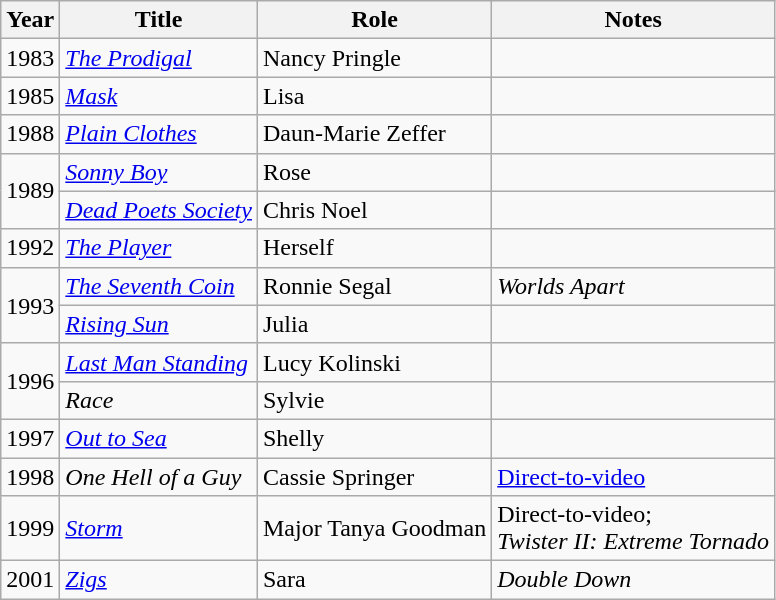<table class="wikitable">
<tr>
<th>Year</th>
<th>Title</th>
<th>Role</th>
<th>Notes</th>
</tr>
<tr>
<td>1983</td>
<td><em><a href='#'>The Prodigal</a></em></td>
<td>Nancy Pringle</td>
<td></td>
</tr>
<tr>
<td>1985</td>
<td><em><a href='#'>Mask</a></em></td>
<td>Lisa</td>
<td></td>
</tr>
<tr>
<td>1988</td>
<td><em><a href='#'>Plain Clothes</a></em></td>
<td>Daun-Marie Zeffer</td>
<td></td>
</tr>
<tr>
<td rowspan=2>1989</td>
<td><em><a href='#'>Sonny Boy</a></em></td>
<td>Rose</td>
<td></td>
</tr>
<tr>
<td><em><a href='#'>Dead Poets Society</a></em></td>
<td>Chris Noel</td>
<td></td>
</tr>
<tr>
<td>1992</td>
<td><em><a href='#'>The Player</a></em></td>
<td>Herself</td>
<td></td>
</tr>
<tr>
<td rowspan=2>1993</td>
<td><em><a href='#'>The Seventh Coin</a></em></td>
<td>Ronnie Segal</td>
<td> <em>Worlds Apart</em></td>
</tr>
<tr>
<td><em><a href='#'>Rising Sun</a></em></td>
<td>Julia</td>
<td></td>
</tr>
<tr>
<td rowspan=2>1996</td>
<td><em><a href='#'>Last Man Standing</a></em></td>
<td>Lucy Kolinski</td>
<td></td>
</tr>
<tr>
<td><em>Race</em></td>
<td>Sylvie</td>
<td></td>
</tr>
<tr>
<td>1997</td>
<td><em><a href='#'>Out to Sea</a></em></td>
<td>Shelly</td>
<td></td>
</tr>
<tr>
<td>1998</td>
<td><em>One Hell of a Guy</em></td>
<td>Cassie Springer</td>
<td><a href='#'>Direct-to-video</a></td>
</tr>
<tr>
<td>1999</td>
<td><em><a href='#'>Storm</a></em></td>
<td>Major Tanya Goodman</td>
<td>Direct-to-video;<br> <em>Twister II: Extreme Tornado</em></td>
</tr>
<tr>
<td>2001</td>
<td><em><a href='#'>Zigs</a></em></td>
<td>Sara</td>
<td> <em>Double Down</em></td>
</tr>
</table>
